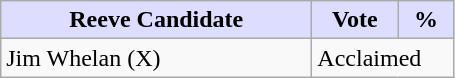<table class="wikitable">
<tr>
<th style="background:#ddf; width:200px;">Reeve Candidate </th>
<th style="background:#ddf; width:50px;">Vote</th>
<th style="background:#ddf; width:30px;">%</th>
</tr>
<tr>
<td>Jim Whelan (X)</td>
<td colspan="2">Acclaimed</td>
</tr>
</table>
